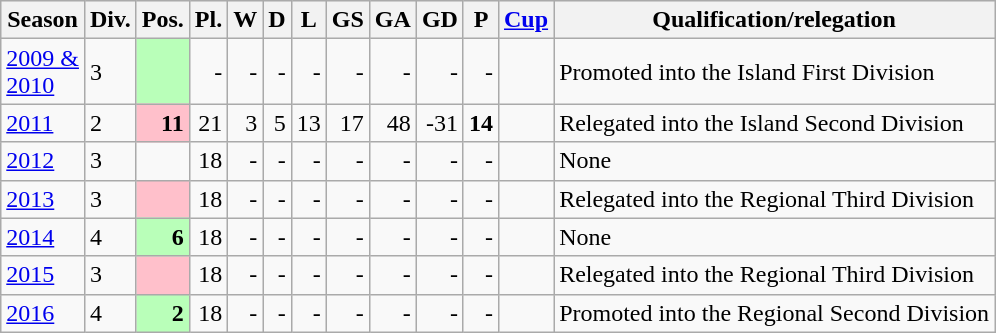<table class="wikitable">
<tr style="background:#efefef;">
<th>Season</th>
<th>Div.</th>
<th>Pos.</th>
<th>Pl.</th>
<th>W</th>
<th>D</th>
<th>L</th>
<th>GS</th>
<th>GA</th>
<th>GD</th>
<th>P</th>
<th><a href='#'>Cup</a></th>
<th>Qualification/relegation</th>
</tr>
<tr>
<td><a href='#'>2009 &<br>2010</a></td>
<td>3</td>
<td align=right bgcolor=#B9FFB9></td>
<td align=right>-</td>
<td align=right>-</td>
<td align=right>-</td>
<td align=right>-</td>
<td align=right>-</td>
<td align=right>-</td>
<td align=right>-</td>
<td align=right>-</td>
<td></td>
<td>Promoted into the Island First Division</td>
</tr>
<tr>
<td><a href='#'>2011</a></td>
<td>2</td>
<td align=right bgcolor=#FFC0CB><strong>11</strong></td>
<td align=right>21</td>
<td align=right>3</td>
<td align=right>5</td>
<td align=right>13</td>
<td align=right>17</td>
<td align=right>48</td>
<td align=right>-31</td>
<td align=right><strong>14</strong></td>
<td></td>
<td>Relegated into the Island Second Division</td>
</tr>
<tr>
<td><a href='#'>2012</a></td>
<td>3</td>
<td align=right></td>
<td align=right>18</td>
<td align=right>-</td>
<td align=right>-</td>
<td align=right>-</td>
<td align=right>-</td>
<td align=right>-</td>
<td align=right>-</td>
<td align=right>-</td>
<td></td>
<td>None</td>
</tr>
<tr>
<td><a href='#'>2013</a></td>
<td>3</td>
<td align=right bgcolor=#FFC0CB></td>
<td align=right>18</td>
<td align=right>-</td>
<td align=right>-</td>
<td align=right>-</td>
<td align=right>-</td>
<td align=right>-</td>
<td align=right>-</td>
<td align=right>-</td>
<td></td>
<td>Relegated into the Regional Third Division</td>
</tr>
<tr>
<td><a href='#'>2014</a></td>
<td>4</td>
<td align=right bgcolor=B9FFB9><strong>6</strong></td>
<td align=right>18</td>
<td align=right>-</td>
<td align=right>-</td>
<td align=right>-</td>
<td align=right>-</td>
<td align=right>-</td>
<td align=right>-</td>
<td align=right>-</td>
<td></td>
<td>None</td>
</tr>
<tr>
<td><a href='#'>2015</a></td>
<td>3</td>
<td align=right bgcolor=FFC0CB></td>
<td align=right>18</td>
<td align=right>-</td>
<td align=right>-</td>
<td align=right>-</td>
<td align=right>-</td>
<td align=right>-</td>
<td align=right>-</td>
<td align=right>-</td>
<td></td>
<td>Relegated into the Regional Third Division</td>
</tr>
<tr>
<td><a href='#'>2016</a></td>
<td>4</td>
<td align=right bgcolor=#B9FFB9><strong>2</strong></td>
<td align=right>18</td>
<td align=right>-</td>
<td align=right>-</td>
<td align=right>-</td>
<td align=right>-</td>
<td align=right>-</td>
<td align=right>-</td>
<td align=right>-</td>
<td></td>
<td>Promoted into the Regional Second Division</td>
</tr>
</table>
